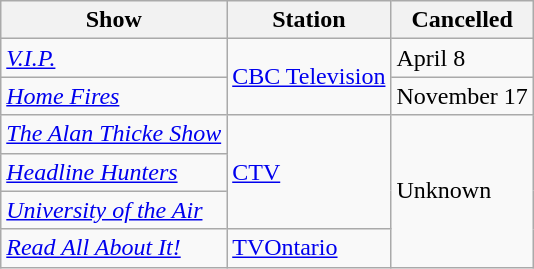<table class="wikitable">
<tr>
<th>Show</th>
<th>Station</th>
<th>Cancelled</th>
</tr>
<tr>
<td><em><a href='#'>V.I.P.</a></em></td>
<td rowspan="2"><a href='#'>CBC Television</a></td>
<td>April 8</td>
</tr>
<tr>
<td><em><a href='#'>Home Fires</a></em></td>
<td>November 17</td>
</tr>
<tr>
<td><em><a href='#'>The Alan Thicke Show</a></em></td>
<td rowspan="3"><a href='#'>CTV</a></td>
<td rowspan="4">Unknown</td>
</tr>
<tr>
<td><em><a href='#'>Headline Hunters</a></em></td>
</tr>
<tr>
<td><em><a href='#'>University of the Air</a></em></td>
</tr>
<tr>
<td><em><a href='#'>Read All About It!</a></em></td>
<td><a href='#'>TVOntario</a></td>
</tr>
</table>
